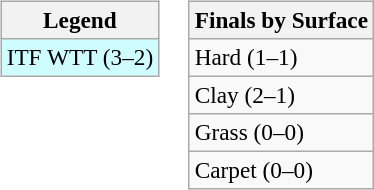<table>
<tr valign=top>
<td><br><table class=wikitable style=font-size:97%>
<tr>
<th>Legend</th>
</tr>
<tr style="background:#cffcff">
<td>ITF WTT (3–2)</td>
</tr>
</table>
</td>
<td><br><table class=wikitable style=font-size:97%>
<tr>
<th>Finals by Surface</th>
</tr>
<tr>
<td>Hard (1–1)</td>
</tr>
<tr>
<td>Clay (2–1)</td>
</tr>
<tr>
<td>Grass (0–0)</td>
</tr>
<tr>
<td>Carpet (0–0)</td>
</tr>
</table>
</td>
</tr>
</table>
